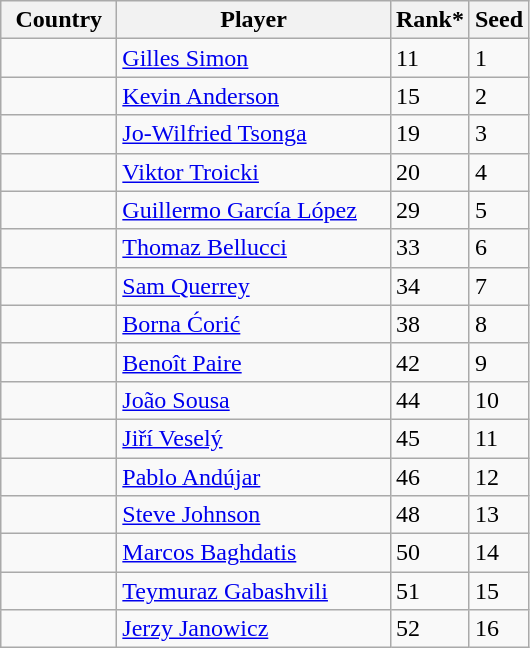<table class="sortable wikitable">
<tr>
<th width="70">Country</th>
<th width="175">Player</th>
<th>Rank*</th>
<th>Seed</th>
</tr>
<tr>
<td></td>
<td><a href='#'>Gilles Simon</a></td>
<td>11</td>
<td>1</td>
</tr>
<tr>
<td></td>
<td><a href='#'>Kevin Anderson</a></td>
<td>15</td>
<td>2</td>
</tr>
<tr>
<td></td>
<td><a href='#'>Jo-Wilfried Tsonga</a></td>
<td>19</td>
<td>3</td>
</tr>
<tr>
<td></td>
<td><a href='#'>Viktor Troicki</a></td>
<td>20</td>
<td>4</td>
</tr>
<tr>
<td></td>
<td><a href='#'>Guillermo García López</a></td>
<td>29</td>
<td>5</td>
</tr>
<tr>
<td></td>
<td><a href='#'>Thomaz Bellucci</a></td>
<td>33</td>
<td>6</td>
</tr>
<tr>
<td></td>
<td><a href='#'>Sam Querrey</a></td>
<td>34</td>
<td>7</td>
</tr>
<tr>
<td></td>
<td><a href='#'>Borna Ćorić</a></td>
<td>38</td>
<td>8</td>
</tr>
<tr>
<td></td>
<td><a href='#'>Benoît Paire</a></td>
<td>42</td>
<td>9</td>
</tr>
<tr>
<td></td>
<td><a href='#'>João Sousa</a></td>
<td>44</td>
<td>10</td>
</tr>
<tr>
<td></td>
<td><a href='#'>Jiří Veselý</a></td>
<td>45</td>
<td>11</td>
</tr>
<tr>
<td></td>
<td><a href='#'>Pablo Andújar</a></td>
<td>46</td>
<td>12</td>
</tr>
<tr>
<td></td>
<td><a href='#'>Steve Johnson</a></td>
<td>48</td>
<td>13</td>
</tr>
<tr>
<td></td>
<td><a href='#'>Marcos Baghdatis</a></td>
<td>50</td>
<td>14</td>
</tr>
<tr>
<td></td>
<td><a href='#'>Teymuraz Gabashvili</a></td>
<td>51</td>
<td>15</td>
</tr>
<tr>
<td></td>
<td><a href='#'>Jerzy Janowicz</a></td>
<td>52</td>
<td>16</td>
</tr>
</table>
